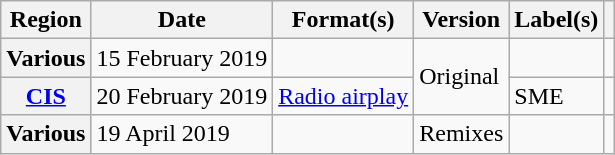<table class="wikitable plainrowheaders">
<tr>
<th scope="col">Region</th>
<th scope="col">Date</th>
<th scope="col">Format(s)</th>
<th scope="col">Version</th>
<th scope="col">Label(s)</th>
<th scope="col"></th>
</tr>
<tr>
<th scope="row">Various</th>
<td>15 February 2019</td>
<td></td>
<td rowspan="2">Original</td>
<td></td>
<td></td>
</tr>
<tr>
<th scope="row"><a href='#'>CIS</a></th>
<td>20 February 2019</td>
<td><a href='#'>Radio airplay</a></td>
<td>SME</td>
<td></td>
</tr>
<tr>
<th scope="row">Various</th>
<td>19 April 2019</td>
<td></td>
<td>Remixes</td>
<td></td>
<td></td>
</tr>
</table>
